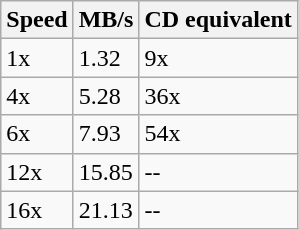<table class="wikitable">
<tr>
<th>Speed</th>
<th>MB/s</th>
<th>CD equivalent</th>
</tr>
<tr>
<td>1x</td>
<td>1.32</td>
<td>9x</td>
</tr>
<tr>
<td>4x</td>
<td>5.28</td>
<td>36x</td>
</tr>
<tr>
<td>6x</td>
<td>7.93</td>
<td>54x</td>
</tr>
<tr>
<td>12x</td>
<td>15.85</td>
<td>--</td>
</tr>
<tr>
<td>16x</td>
<td>21.13</td>
<td>--</td>
</tr>
</table>
